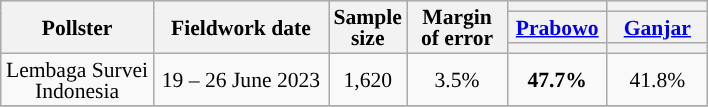<table class="wikitable" style="text-align:center; font-size:90%; line-height:14px;">
<tr bgcolor=lightgray>
<th style="width:95px;" rowspan="3">Pollster</th>
<th style="width:110px;" rowspan="3">Fieldwork date</th>
<th style="width:35px;" rowspan="3">Sample size</th>
<th rowspan="3" style="width:60px;">Margin of error</th>
<th style="width:60px;"></th>
<th style="width:60px;"></th>
</tr>
<tr>
<th><a href='#'>Prabowo</a> <br></th>
<th><a href='#'>Ganjar</a> <br></th>
</tr>
<tr>
<th class="unsortable" style="color:inherit;background:"></th>
<th class="unsortable" style="color:inherit;background:"></th>
</tr>
<tr>
<td>Lembaga Survei Indonesia</td>
<td>19 – 26 June 2023</td>
<td>1,620</td>
<td>3.5%</td>
<td style="background-color:#"><strong>47.7%</strong></td>
<td>41.8%</td>
</tr>
<tr>
</tr>
</table>
